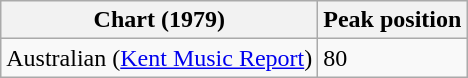<table class="wikitable sortable">
<tr>
<th>Chart (1979)</th>
<th>Peak position</th>
</tr>
<tr>
<td>Australian (<a href='#'>Kent Music Report</a>)</td>
<td>80</td>
</tr>
</table>
